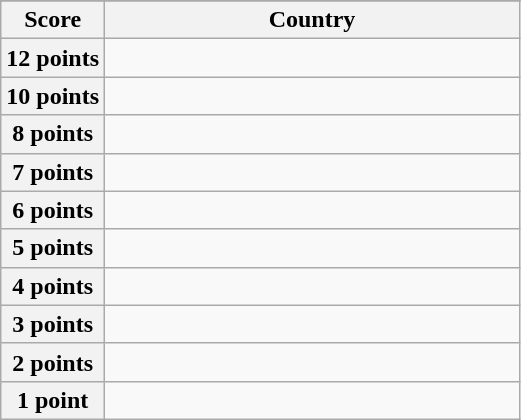<table class="wikitable">
<tr>
</tr>
<tr>
<th scope="col" width="20%">Score</th>
<th scope="col">Country</th>
</tr>
<tr>
<th scope="row">12 points</th>
<td></td>
</tr>
<tr>
<th scope="row">10 points</th>
<td></td>
</tr>
<tr>
<th scope="row">8 points</th>
<td></td>
</tr>
<tr>
<th scope="row">7 points</th>
<td></td>
</tr>
<tr>
<th scope="row">6 points</th>
<td></td>
</tr>
<tr>
<th scope="row">5 points</th>
<td></td>
</tr>
<tr>
<th scope="row">4 points</th>
<td></td>
</tr>
<tr>
<th scope="row">3 points</th>
<td></td>
</tr>
<tr>
<th scope="row">2 points</th>
<td></td>
</tr>
<tr>
<th scope="row">1 point</th>
<td></td>
</tr>
</table>
